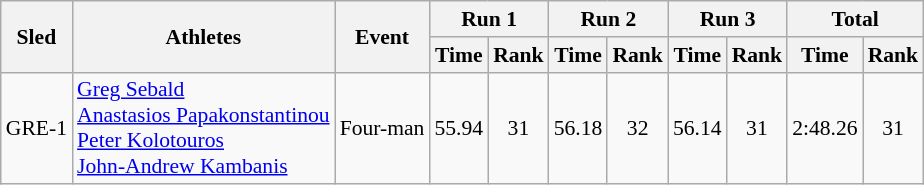<table class="wikitable"  border="1" style="font-size:90%">
<tr>
<th rowspan="2">Sled</th>
<th rowspan="2">Athletes</th>
<th rowspan="2">Event</th>
<th colspan="2">Run 1</th>
<th colspan="2">Run 2</th>
<th colspan="2">Run 3</th>
<th colspan="2">Total</th>
</tr>
<tr>
<th>Time</th>
<th>Rank</th>
<th>Time</th>
<th>Rank</th>
<th>Time</th>
<th>Rank</th>
<th>Time</th>
<th>Rank</th>
</tr>
<tr>
<td align="center">GRE-1</td>
<td><a href='#'>Greg Sebald</a><br><a href='#'>Anastasios Papakonstantinou</a><br><a href='#'>Peter Kolotouros</a><br><a href='#'>John-Andrew Kambanis</a></td>
<td>Four-man</td>
<td align="center">55.94</td>
<td align="center">31</td>
<td align="center">56.18</td>
<td align="center">32</td>
<td align="center">56.14</td>
<td align="center">31</td>
<td align="center">2:48.26</td>
<td align="center">31</td>
</tr>
</table>
